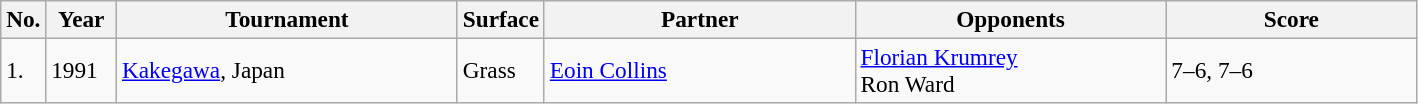<table class="sortable wikitable" style=font-size:97%>
<tr>
<th style="width:20px" class="unsortable">No.</th>
<th style="width:40px">Year</th>
<th style="width:220px">Tournament</th>
<th style="width:50px">Surface</th>
<th style="width:200px">Partner</th>
<th style="width:200px">Opponents</th>
<th style="width:160px" class="unsortable">Score</th>
</tr>
<tr>
<td>1.</td>
<td>1991</td>
<td><a href='#'>Kakegawa</a>, Japan</td>
<td>Grass</td>
<td> <a href='#'>Eoin Collins</a></td>
<td> <a href='#'>Florian Krumrey</a><br> Ron Ward</td>
<td>7–6, 7–6</td>
</tr>
</table>
